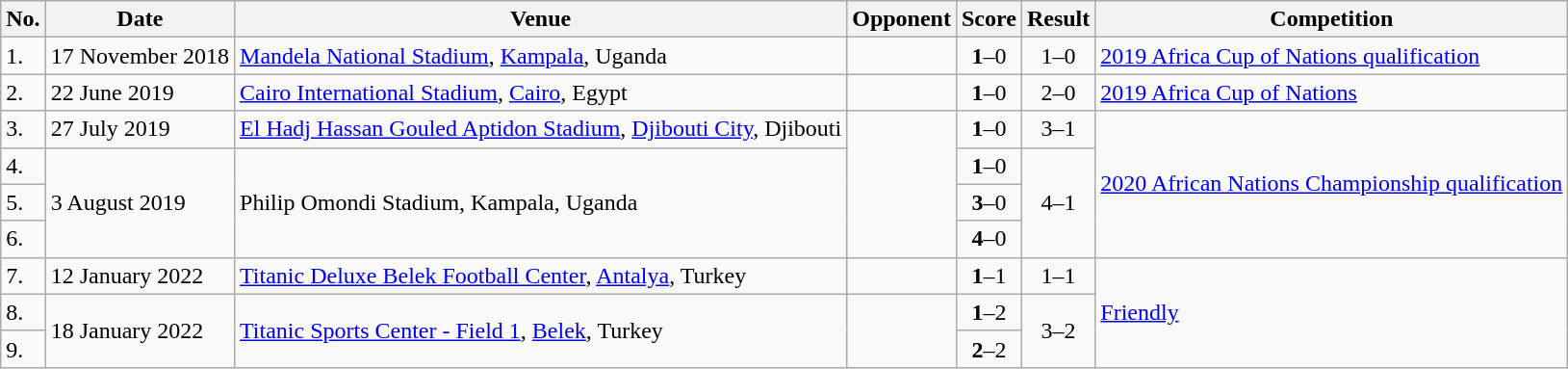<table class="wikitable">
<tr>
<th>No.</th>
<th>Date</th>
<th>Venue</th>
<th>Opponent</th>
<th>Score</th>
<th>Result</th>
<th>Competition</th>
</tr>
<tr>
<td>1.</td>
<td>17 November 2018</td>
<td><a href='#'>Mandela National Stadium</a>, <a href='#'>Kampala</a>, Uganda</td>
<td></td>
<td style="text-align:center;"><strong>1</strong>–0</td>
<td style="text-align:center;">1–0</td>
<td><a href='#'>2019 Africa Cup of Nations qualification</a></td>
</tr>
<tr>
<td>2.</td>
<td>22 June 2019</td>
<td><a href='#'>Cairo International Stadium</a>, <a href='#'>Cairo</a>, Egypt</td>
<td></td>
<td style="text-align:center;"><strong>1</strong>–0</td>
<td style="text-align:center;">2–0</td>
<td><a href='#'>2019 Africa Cup of Nations</a></td>
</tr>
<tr>
<td>3.</td>
<td>27 July 2019</td>
<td><a href='#'>El Hadj Hassan Gouled Aptidon Stadium</a>, <a href='#'>Djibouti City</a>, Djibouti</td>
<td rowspan=4></td>
<td style="text-align:center;"><strong>1</strong>–0</td>
<td style="text-align:center;">3–1</td>
<td rowspan=4><a href='#'>2020 African Nations Championship qualification</a></td>
</tr>
<tr>
<td>4.</td>
<td rowspan="3">3 August 2019</td>
<td rowspan="3">Philip Omondi Stadium, Kampala, Uganda</td>
<td align=center><strong>1</strong>–0</td>
<td rowspan="3" style="text-align:center">4–1</td>
</tr>
<tr>
<td>5.</td>
<td align=center><strong>3</strong>–0</td>
</tr>
<tr>
<td>6.</td>
<td align=center><strong>4</strong>–0</td>
</tr>
<tr>
<td>7.</td>
<td>12 January 2022</td>
<td><a href='#'>Titanic Deluxe Belek Football Center</a>, <a href='#'>Antalya</a>, Turkey</td>
<td></td>
<td style="text-align:center;"><strong>1</strong>–1</td>
<td style="text-align:center;">1–1</td>
<td rowspan="3"><a href='#'>Friendly</a></td>
</tr>
<tr>
<td>8.</td>
<td rowspan="2">18 January 2022</td>
<td rowspan="2"><a href='#'>Titanic Sports Center - Field 1</a>, <a href='#'>Belek</a>, Turkey</td>
<td rowspan="2"></td>
<td style="text-align:center;"><strong>1</strong>–2</td>
<td rowspan="2" style="text-align:center;">3–2</td>
</tr>
<tr>
<td>9.</td>
<td style="text-align:center;"><strong>2</strong>–2</td>
</tr>
</table>
